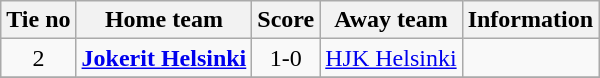<table class="wikitable" style="text-align:center">
<tr>
<th style= width="40px">Tie no</th>
<th style= width="150px">Home team</th>
<th style= width="60px">Score</th>
<th style= width="150px">Away team</th>
<th style= width="30px">Information</th>
</tr>
<tr>
<td>2</td>
<td><strong><a href='#'>Jokerit Helsinki</a></strong></td>
<td>1-0</td>
<td><a href='#'>HJK Helsinki</a></td>
<td></td>
</tr>
<tr>
</tr>
</table>
